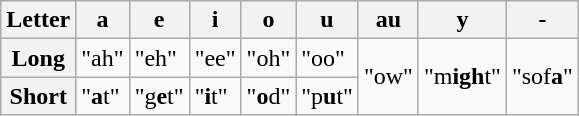<table class=wikitable>
<tr>
<th>Letter</th>
<th>a</th>
<th>e</th>
<th>i</th>
<th>o</th>
<th>u</th>
<th>au</th>
<th>y</th>
<th>-</th>
</tr>
<tr>
<th>Long</th>
<td>"ah"<br></td>
<td>"eh"<br></td>
<td>"ee"<br></td>
<td>"oh"<br></td>
<td>"oo"<br></td>
<td rowspan=2>"ow"<br></td>
<td rowspan=2>"m<strong>igh</strong>t"<br></td>
<td rowspan=2>"sof<strong>a</strong>"<br></td>
</tr>
<tr>
<th>Short</th>
<td>"<strong>a</strong>t"<br></td>
<td>"g<strong>e</strong>t"<br></td>
<td>"<strong>i</strong>t"<br></td>
<td>"<strong>o</strong>d"<br></td>
<td>"p<strong>u</strong>t"<br></td>
</tr>
</table>
